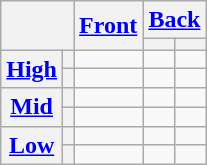<table class="wikitable" style="text-align:center;">
<tr>
<th rowspan="2" colspan="2"></th>
<th rowspan="2"><a href='#'>Front</a></th>
<th colspan="2"><a href='#'>Back</a></th>
</tr>
<tr>
<th></th>
<th></th>
</tr>
<tr>
<th rowspan="2"><a href='#'>High</a></th>
<th></th>
<td></td>
<td></td>
<td></td>
</tr>
<tr>
<th></th>
<td></td>
<td></td>
<td></td>
</tr>
<tr>
<th rowspan="2"><a href='#'>Mid</a></th>
<th></th>
<td></td>
<td></td>
<td></td>
</tr>
<tr>
<th></th>
<td></td>
<td></td>
<td></td>
</tr>
<tr>
<th rowspan="2"><a href='#'>Low</a></th>
<th></th>
<td></td>
<td></td>
<td></td>
</tr>
<tr>
<th></th>
<td></td>
<td></td>
<td></td>
</tr>
</table>
